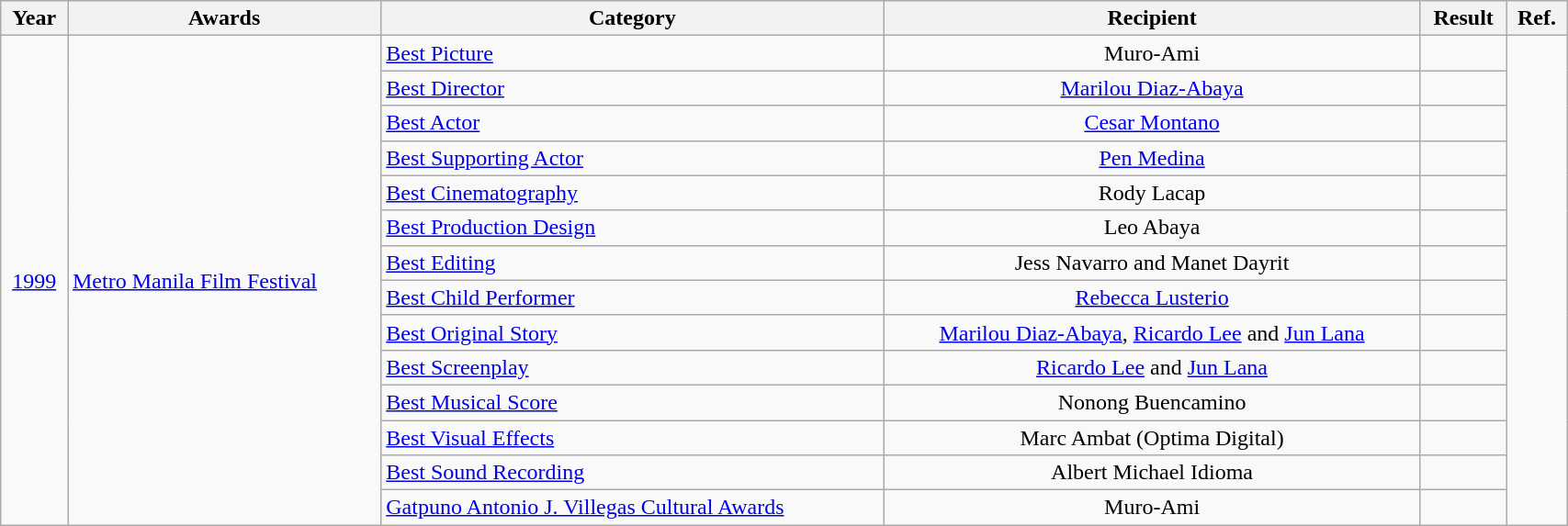<table | width="90%" class="wikitable">
<tr>
<th>Year</th>
<th>Awards</th>
<th>Category</th>
<th>Recipient</th>
<th>Result</th>
<th>Ref.</th>
</tr>
<tr>
<td rowspan="14" align="center"><a href='#'>1999</a></td>
<td rowspan="14" align="left"><a href='#'>Metro Manila Film Festival</a></td>
<td align="left"><a href='#'>Best Picture</a></td>
<td align="center">Muro-Ami</td>
<td></td>
<td rowspan="14" align="center"></td>
</tr>
<tr>
<td align="left"><a href='#'>Best Director</a></td>
<td align="center"><a href='#'>Marilou Diaz-Abaya</a></td>
<td></td>
</tr>
<tr>
<td align="left"><a href='#'>Best Actor</a></td>
<td align="center"><a href='#'>Cesar Montano</a></td>
<td></td>
</tr>
<tr>
<td align="left"><a href='#'>Best Supporting Actor</a></td>
<td align="center"><a href='#'>Pen Medina</a></td>
<td></td>
</tr>
<tr>
<td align="left"><a href='#'>Best Cinematography</a></td>
<td align="center">Rody Lacap</td>
<td></td>
</tr>
<tr>
<td align="left"><a href='#'>Best Production Design</a></td>
<td align="center">Leo Abaya</td>
<td></td>
</tr>
<tr>
<td align="left"><a href='#'>Best Editing</a></td>
<td align="center">Jess Navarro and Manet Dayrit</td>
<td></td>
</tr>
<tr>
<td align="left"><a href='#'>Best Child Performer</a></td>
<td align="center"><a href='#'>Rebecca Lusterio</a></td>
<td></td>
</tr>
<tr>
<td align="left"><a href='#'>Best Original Story</a></td>
<td align="center"><a href='#'>Marilou Diaz-Abaya</a>, <a href='#'>Ricardo Lee</a> and <a href='#'>Jun Lana</a></td>
<td></td>
</tr>
<tr>
<td align="left"><a href='#'>Best Screenplay</a></td>
<td align="center"><a href='#'>Ricardo Lee</a> and <a href='#'>Jun Lana</a></td>
<td></td>
</tr>
<tr>
<td align="left"><a href='#'>Best Musical Score</a></td>
<td align="center">Nonong Buencamino</td>
<td></td>
</tr>
<tr>
<td align="left"><a href='#'>Best Visual Effects</a></td>
<td align="center">Marc Ambat (Optima Digital)</td>
<td></td>
</tr>
<tr>
<td align="left"><a href='#'>Best Sound Recording</a></td>
<td align="center">Albert Michael Idioma</td>
<td></td>
</tr>
<tr>
<td align="left"><a href='#'>Gatpuno Antonio J. Villegas Cultural Awards</a></td>
<td align="center">Muro-Ami</td>
<td></td>
</tr>
</table>
